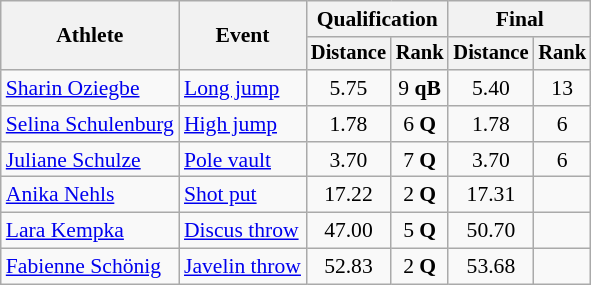<table class=wikitable style="font-size:90%">
<tr>
<th rowspan=2>Athlete</th>
<th rowspan=2>Event</th>
<th colspan=2>Qualification</th>
<th colspan=2>Final</th>
</tr>
<tr style="font-size:95%">
<th>Distance</th>
<th>Rank</th>
<th>Distance</th>
<th>Rank</th>
</tr>
<tr align=center>
<td align=left><a href='#'>Sharin Oziegbe</a></td>
<td align=left><a href='#'>Long jump</a></td>
<td>5.75</td>
<td>9 <strong>qB</strong></td>
<td>5.40</td>
<td>13</td>
</tr>
<tr align=center>
<td align=left><a href='#'>Selina Schulenburg</a></td>
<td align=left><a href='#'>High jump</a></td>
<td>1.78</td>
<td>6 <strong>Q</strong></td>
<td>1.78</td>
<td>6</td>
</tr>
<tr align=center>
<td align=left><a href='#'>Juliane Schulze</a></td>
<td align=left><a href='#'>Pole vault</a></td>
<td>3.70</td>
<td>7 <strong>Q</strong></td>
<td>3.70</td>
<td>6</td>
</tr>
<tr align=center>
<td align=left><a href='#'>Anika Nehls</a></td>
<td align=left><a href='#'>Shot put</a></td>
<td>17.22</td>
<td>2 <strong>Q</strong></td>
<td>17.31</td>
<td></td>
</tr>
<tr align=center>
<td align=left><a href='#'>Lara Kempka</a></td>
<td align=left><a href='#'>Discus throw</a></td>
<td>47.00</td>
<td>5 <strong>Q</strong></td>
<td>50.70</td>
<td></td>
</tr>
<tr align=center>
<td align=left><a href='#'>Fabienne Schönig</a></td>
<td align=left><a href='#'>Javelin throw</a></td>
<td>52.83</td>
<td>2 <strong>Q</strong></td>
<td>53.68</td>
<td></td>
</tr>
</table>
